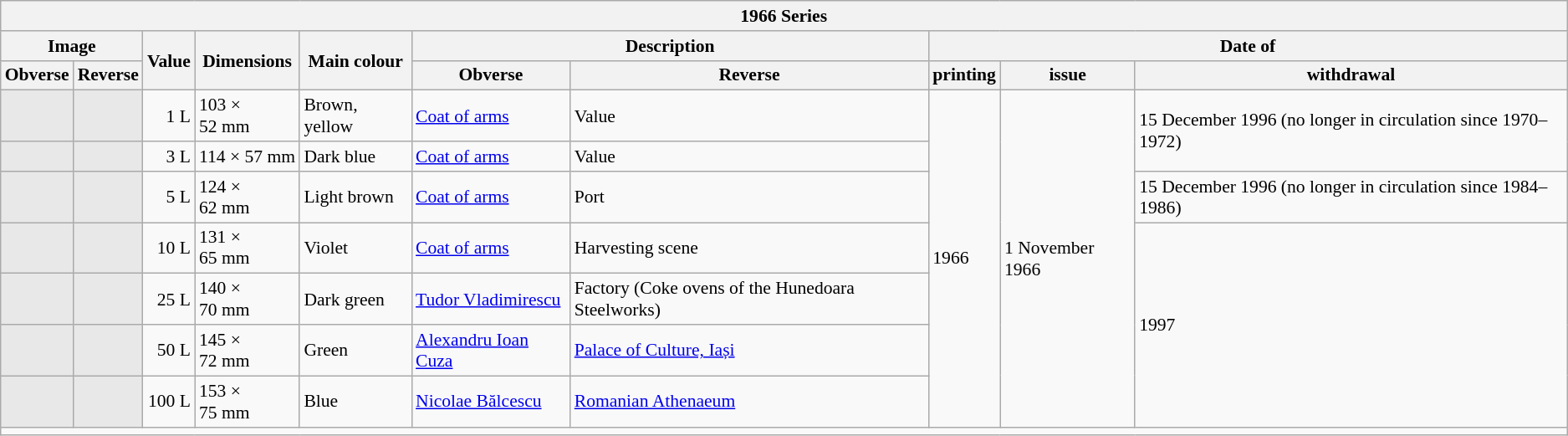<table class="wikitable" style="font-size: 90%">
<tr>
<th colspan=10>1966 Series</th>
</tr>
<tr>
<th colspan=2>Image</th>
<th rowspan=2>Value</th>
<th rowspan=2>Dimensions</th>
<th rowspan=2>Main colour</th>
<th colspan=2>Description</th>
<th colspan=3>Date of</th>
</tr>
<tr>
<th>Obverse</th>
<th>Reverse</th>
<th>Obverse</th>
<th>Reverse</th>
<th>printing</th>
<th>issue</th>
<th>withdrawal</th>
</tr>
<tr>
<td align="center" bgcolor="#E8E8E8"></td>
<td align="center" bgcolor="#E8E8E8"></td>
<td align=right>1 L</td>
<td>103 × 52 mm</td>
<td>Brown, yellow</td>
<td><a href='#'>Coat of arms</a></td>
<td>Value</td>
<td rowspan=7>1966</td>
<td rowspan=7>1 November 1966</td>
<td rowspan=2>15 December 1996 (no longer in circulation since 1970–1972)</td>
</tr>
<tr>
<td align="center" bgcolor="#E8E8E8"></td>
<td align="center" bgcolor="#E8E8E8"></td>
<td align=right>3 L</td>
<td>114 × 57 mm</td>
<td>Dark blue</td>
<td><a href='#'>Coat of arms</a></td>
<td>Value</td>
</tr>
<tr>
<td align="center" bgcolor="#E8E8E8"></td>
<td align="center" bgcolor="#E8E8E8"></td>
<td align=right>5 L</td>
<td>124 × 62 mm</td>
<td>Light brown</td>
<td><a href='#'>Coat of arms</a></td>
<td>Port</td>
<td>15 December 1996 (no longer in circulation since 1984–1986)</td>
</tr>
<tr>
<td align="center" bgcolor="#E8E8E8"></td>
<td align="center" bgcolor="#E8E8E8"></td>
<td align=right>10 L</td>
<td>131 × 65 mm</td>
<td>Violet</td>
<td><a href='#'>Coat of arms</a></td>
<td>Harvesting scene</td>
<td rowspan=4>1997</td>
</tr>
<tr>
<td align="center" bgcolor="#E8E8E8"></td>
<td align="center" bgcolor="#E8E8E8"></td>
<td align=right>25 L</td>
<td>140 × 70 mm</td>
<td>Dark green</td>
<td><a href='#'>Tudor Vladimirescu</a></td>
<td>Factory (Coke ovens of the Hunedoara Steelworks)</td>
</tr>
<tr>
<td align="center" bgcolor="#E8E8E8"></td>
<td align="center" bgcolor="#E8E8E8"></td>
<td align=right>50 L</td>
<td>145 × 72 mm</td>
<td>Green</td>
<td><a href='#'>Alexandru Ioan Cuza</a></td>
<td><a href='#'>Palace of Culture, Iași</a></td>
</tr>
<tr>
<td align="center" bgcolor="#E8E8E8"></td>
<td align="center" bgcolor="#E8E8E8"></td>
<td align=right>100 L</td>
<td>153 × 75 mm</td>
<td>Blue</td>
<td><a href='#'>Nicolae Bălcescu</a></td>
<td><a href='#'>Romanian Athenaeum</a></td>
</tr>
<tr>
<td colspan=10></td>
</tr>
</table>
